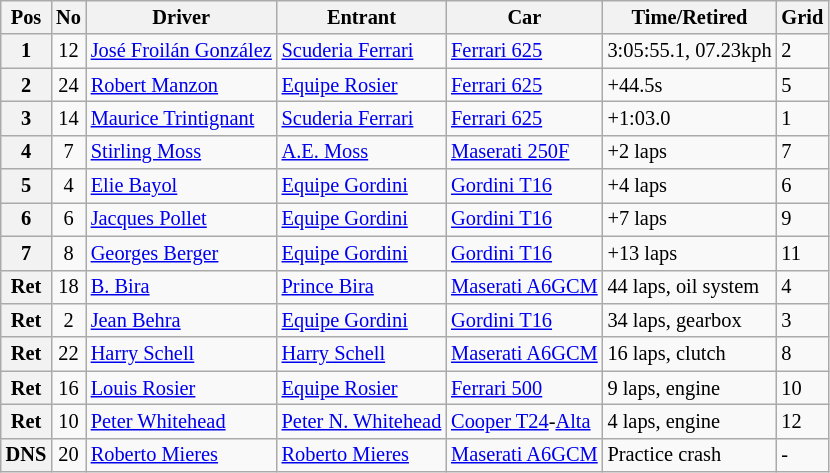<table class="wikitable" style="font-size: 85%;">
<tr>
<th>Pos</th>
<th>No</th>
<th>Driver</th>
<th>Entrant</th>
<th>Car</th>
<th>Time/Retired</th>
<th>Grid</th>
</tr>
<tr>
<th>1</th>
<td align="center">12</td>
<td> <a href='#'>José Froilán González</a></td>
<td><a href='#'>Scuderia Ferrari</a></td>
<td><a href='#'>Ferrari 625</a></td>
<td>3:05:55.1, 07.23kph</td>
<td>2</td>
</tr>
<tr>
<th>2</th>
<td align="center">24</td>
<td> <a href='#'>Robert Manzon</a></td>
<td><a href='#'>Equipe Rosier</a></td>
<td><a href='#'>Ferrari 625</a></td>
<td>+44.5s</td>
<td>5</td>
</tr>
<tr>
<th>3</th>
<td align="center">14</td>
<td> <a href='#'>Maurice Trintignant</a></td>
<td><a href='#'>Scuderia Ferrari</a></td>
<td><a href='#'>Ferrari 625</a></td>
<td>+1:03.0</td>
<td>1</td>
</tr>
<tr>
<th>4</th>
<td align="center">7</td>
<td> <a href='#'>Stirling Moss</a></td>
<td><a href='#'>A.E. Moss</a></td>
<td><a href='#'>Maserati 250F</a></td>
<td>+2 laps</td>
<td>7</td>
</tr>
<tr>
<th>5</th>
<td align="center">4</td>
<td> <a href='#'>Elie Bayol</a></td>
<td><a href='#'>Equipe Gordini</a></td>
<td><a href='#'>Gordini T16</a></td>
<td>+4 laps</td>
<td>6</td>
</tr>
<tr>
<th>6</th>
<td align="center">6</td>
<td> <a href='#'>Jacques Pollet</a></td>
<td><a href='#'>Equipe Gordini</a></td>
<td><a href='#'>Gordini T16</a></td>
<td>+7 laps</td>
<td>9</td>
</tr>
<tr>
<th>7</th>
<td align="center">8</td>
<td> <a href='#'>Georges Berger</a></td>
<td><a href='#'>Equipe Gordini</a></td>
<td><a href='#'>Gordini T16</a></td>
<td>+13 laps</td>
<td>11</td>
</tr>
<tr>
<th>Ret</th>
<td align="center">18</td>
<td> <a href='#'>B. Bira</a></td>
<td><a href='#'>Prince Bira</a></td>
<td><a href='#'>Maserati A6GCM</a></td>
<td>44 laps, oil system</td>
<td>4</td>
</tr>
<tr>
<th>Ret</th>
<td align="center">2</td>
<td> <a href='#'>Jean Behra</a></td>
<td><a href='#'>Equipe Gordini</a></td>
<td><a href='#'>Gordini T16</a></td>
<td>34 laps, gearbox</td>
<td>3</td>
</tr>
<tr>
<th>Ret</th>
<td align="center">22</td>
<td> <a href='#'>Harry Schell</a></td>
<td><a href='#'>Harry Schell</a></td>
<td><a href='#'>Maserati A6GCM</a></td>
<td>16 laps, clutch</td>
<td>8</td>
</tr>
<tr>
<th>Ret</th>
<td align="center">16</td>
<td> <a href='#'>Louis Rosier</a></td>
<td><a href='#'>Equipe Rosier</a></td>
<td><a href='#'>Ferrari 500</a></td>
<td>9 laps, engine</td>
<td>10</td>
</tr>
<tr>
<th>Ret</th>
<td align="center">10</td>
<td> <a href='#'>Peter Whitehead</a></td>
<td><a href='#'>Peter N. Whitehead</a></td>
<td><a href='#'>Cooper T24</a>-<a href='#'>Alta</a></td>
<td>4 laps, engine</td>
<td>12</td>
</tr>
<tr>
<th>DNS</th>
<td align="center">20</td>
<td> <a href='#'>Roberto Mieres</a></td>
<td><a href='#'>Roberto Mieres</a></td>
<td><a href='#'>Maserati A6GCM</a></td>
<td>Practice crash</td>
<td>-</td>
</tr>
</table>
